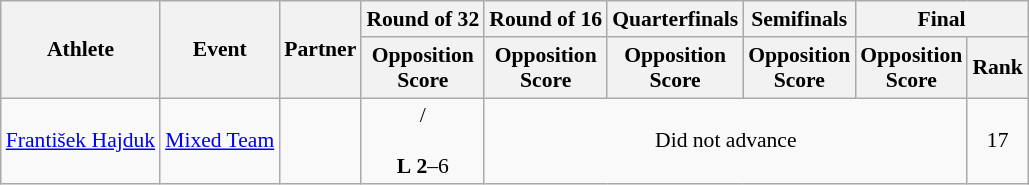<table class="wikitable" border="1" style="font-size:90%">
<tr>
<th rowspan=2>Athlete</th>
<th rowspan=2>Event</th>
<th rowspan=2>Partner</th>
<th>Round of 32</th>
<th>Round of 16</th>
<th>Quarterfinals</th>
<th>Semifinals</th>
<th colspan=2>Final</th>
</tr>
<tr>
<th>Opposition<br>Score</th>
<th>Opposition<br>Score</th>
<th>Opposition<br>Score</th>
<th>Opposition<br>Score</th>
<th>Opposition<br>Score</th>
<th>Rank</th>
</tr>
<tr>
<td><a href='#'>František Hajduk</a></td>
<td><a href='#'>Mixed Team</a></td>
<td></td>
<td align=center>/ <br>  <br> <strong>L</strong> <strong>2</strong>–6</td>
<td colspan=4 align=center>Did not advance</td>
<td align=center>17</td>
</tr>
</table>
